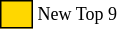<table class="toccolours" style="font-size: 75%; white-space: nowrap;">
<tr>
<td style="background:gold; border: 1px solid black;">      </td>
<td>New Top 9</td>
</tr>
</table>
